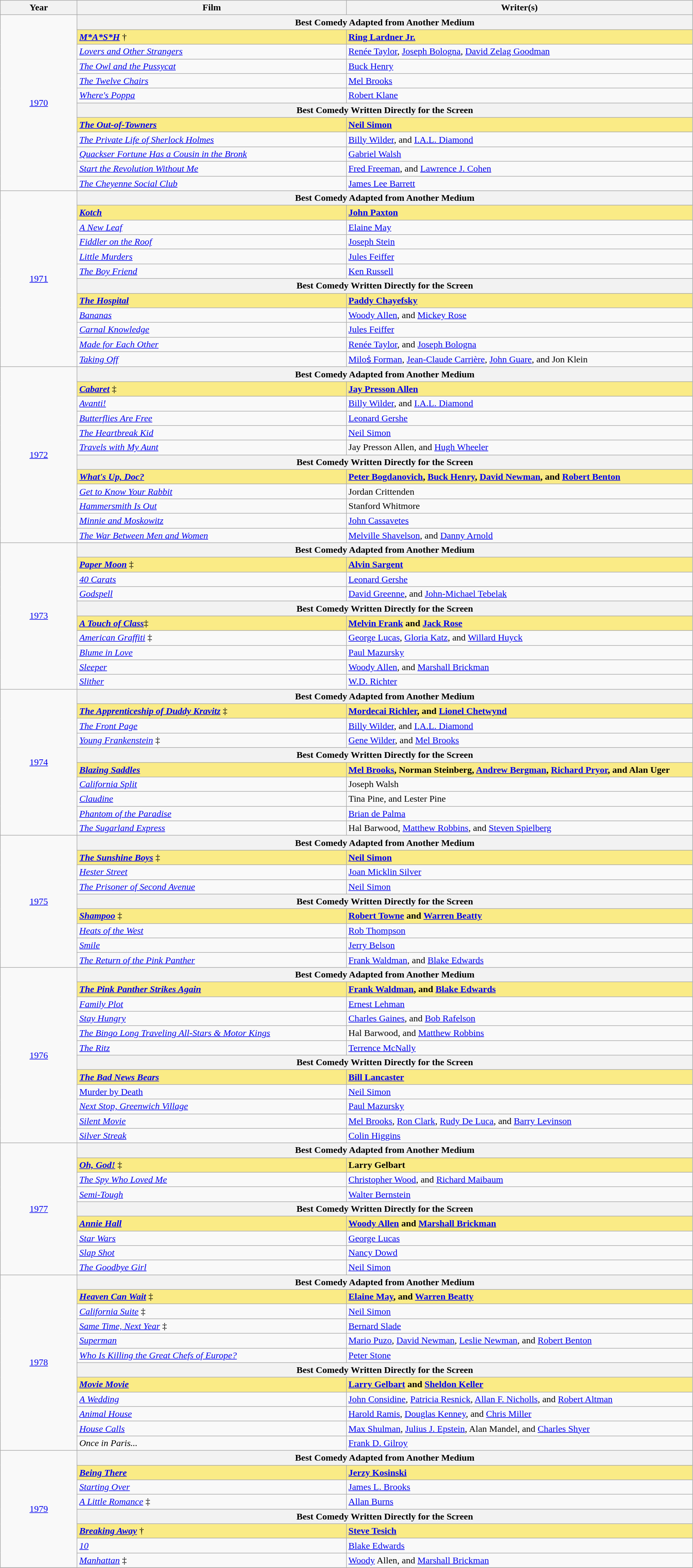<table class="wikitable" width="95%" cellpadding="5">
<tr>
<th width="10%">Year</th>
<th width="35%">Film</th>
<th width="45%">Writer(s)</th>
</tr>
<tr>
<td rowspan="12" style="text-align:center;"><a href='#'>1970</a><br></td>
<th colspan="2">Best Comedy Adapted from Another Medium</th>
</tr>
<tr>
<td style="background:#FAEB86"><strong><em><a href='#'>M*A*S*H</a></em></strong> †</td>
<td style="background:#FAEB86"><strong><a href='#'>Ring Lardner Jr.</a></strong></td>
</tr>
<tr>
<td><em><a href='#'>Lovers and Other Strangers</a></em></td>
<td><a href='#'>Renée Taylor</a>, <a href='#'>Joseph Bologna</a>, <a href='#'>David Zelag Goodman</a></td>
</tr>
<tr>
<td><em><a href='#'>The Owl and the Pussycat</a></em></td>
<td><a href='#'>Buck Henry</a></td>
</tr>
<tr>
<td><em><a href='#'>The Twelve Chairs</a></em></td>
<td><a href='#'>Mel Brooks</a></td>
</tr>
<tr>
<td><em><a href='#'>Where's Poppa</a></em></td>
<td><a href='#'>Robert Klane</a></td>
</tr>
<tr>
<th colspan="2">Best Comedy Written Directly for the Screen</th>
</tr>
<tr>
<td style="background:#FAEB86"><strong><em><a href='#'>The Out-of-Towners</a></em></strong></td>
<td style="background:#FAEB86"><strong><a href='#'>Neil Simon</a></strong></td>
</tr>
<tr>
<td><em><a href='#'>The Private Life of Sherlock Holmes</a></em></td>
<td><a href='#'>Billy Wilder</a>, and <a href='#'>I.A.L. Diamond</a></td>
</tr>
<tr>
<td><em><a href='#'>Quackser Fortune Has a Cousin in the Bronk</a></em></td>
<td><a href='#'>Gabriel Walsh</a></td>
</tr>
<tr>
<td><em><a href='#'>Start the Revolution Without Me</a></em></td>
<td><a href='#'>Fred Freeman</a>, and <a href='#'>Lawrence J. Cohen</a></td>
</tr>
<tr>
<td><em><a href='#'>The Cheyenne Social Club</a></em></td>
<td><a href='#'>James Lee Barrett</a></td>
</tr>
<tr>
<td rowspan="12" style="text-align:center;"><a href='#'>1971</a><br></td>
<th colspan="2">Best Comedy Adapted from Another Medium</th>
</tr>
<tr>
<td style="background:#FAEB86"><strong><em><a href='#'>Kotch</a></em></strong></td>
<td style="background:#FAEB86"><strong><a href='#'>John Paxton</a></strong></td>
</tr>
<tr>
<td><em><a href='#'>A New Leaf</a></em></td>
<td><a href='#'>Elaine May</a></td>
</tr>
<tr>
<td><em><a href='#'>Fiddler on the Roof</a></em></td>
<td><a href='#'>Joseph Stein</a></td>
</tr>
<tr>
<td><em><a href='#'>Little Murders</a></em></td>
<td><a href='#'>Jules Feiffer</a></td>
</tr>
<tr>
<td><em><a href='#'>The Boy Friend</a></em></td>
<td><a href='#'>Ken Russell</a></td>
</tr>
<tr>
<th colspan="2">Best Comedy Written Directly for the Screen</th>
</tr>
<tr>
<td style="background:#FAEB86"><strong><em><a href='#'>The Hospital</a></em></strong></td>
<td style="background:#FAEB86"><strong><a href='#'>Paddy Chayefsky</a></strong></td>
</tr>
<tr>
<td><em><a href='#'>Bananas</a></em></td>
<td><a href='#'>Woody Allen</a>, and <a href='#'>Mickey Rose</a></td>
</tr>
<tr>
<td><em><a href='#'>Carnal Knowledge</a></em></td>
<td><a href='#'>Jules Feiffer</a></td>
</tr>
<tr>
<td><em><a href='#'>Made for Each Other</a></em></td>
<td><a href='#'>Renée Taylor</a>, and <a href='#'>Joseph Bologna</a></td>
</tr>
<tr>
<td><em><a href='#'>Taking Off</a></em></td>
<td><a href='#'>Miloṡ Forman</a>, <a href='#'>Jean-Claude Carrière</a>, <a href='#'>John Guare</a>, and Jon Klein</td>
</tr>
<tr>
<td rowspan="12" style="text-align:center;"><a href='#'>1972</a><br></td>
<th colspan="2">Best Comedy Adapted from Another Medium</th>
</tr>
<tr>
<td style="background:#FAEB86"><strong><em><a href='#'>Cabaret</a></em></strong> ‡</td>
<td style="background:#FAEB86"><strong><a href='#'>Jay Presson Allen</a></strong></td>
</tr>
<tr>
<td><em><a href='#'>Avanti!</a></em></td>
<td><a href='#'>Billy Wilder</a>, and <a href='#'>I.A.L. Diamond</a></td>
</tr>
<tr>
<td><em><a href='#'>Butterflies Are Free</a></em></td>
<td><a href='#'>Leonard Gershe</a></td>
</tr>
<tr>
<td><em><a href='#'>The Heartbreak Kid</a></em></td>
<td><a href='#'>Neil Simon</a></td>
</tr>
<tr>
<td><em><a href='#'>Travels with My Aunt</a></em></td>
<td>Jay Presson Allen, and <a href='#'>Hugh Wheeler</a></td>
</tr>
<tr>
<th colspan="2">Best Comedy Written Directly for the Screen</th>
</tr>
<tr>
<td style="background:#FAEB86"><em><a href='#'><strong>What's Up, Doc?</strong></a></em></td>
<td style="background:#FAEB86"><strong><a href='#'>Peter Bogdanovich</a>, <a href='#'>Buck Henry</a>, <a href='#'>David Newman</a>, and <a href='#'>Robert Benton</a></strong></td>
</tr>
<tr>
<td><em><a href='#'>Get to Know Your Rabbit</a></em></td>
<td>Jordan Crittenden</td>
</tr>
<tr>
<td><em><a href='#'>Hammersmith Is Out</a></em></td>
<td>Stanford Whitmore</td>
</tr>
<tr>
<td><em><a href='#'>Minnie and Moskowitz</a></em></td>
<td><a href='#'>John Cassavetes</a></td>
</tr>
<tr>
<td><em><a href='#'>The War Between Men and Women</a></em></td>
<td><a href='#'>Melville Shavelson</a>, and <a href='#'>Danny Arnold</a></td>
</tr>
<tr>
<td rowspan="10" style="text-align:center;"><a href='#'>1973</a><br></td>
<th colspan="2">Best Comedy Adapted from Another Medium</th>
</tr>
<tr>
<td style="background:#FAEB86"><strong><em><a href='#'>Paper Moon</a></em></strong> ‡</td>
<td style="background:#FAEB86"><strong><a href='#'>Alvin Sargent</a></strong></td>
</tr>
<tr>
<td><em><a href='#'>40 Carats</a></em></td>
<td><a href='#'>Leonard Gershe</a></td>
</tr>
<tr>
<td><em><a href='#'>Godspell</a></em></td>
<td><a href='#'>David Greenne</a>, and <a href='#'>John-Michael Tebelak</a></td>
</tr>
<tr>
<th colspan="2">Best Comedy Written Directly for the Screen</th>
</tr>
<tr>
<td style="background:#FAEB86"><strong><em><a href='#'>A Touch of Class</a></em></strong>‡</td>
<td style="background:#FAEB86"><strong><a href='#'>Melvin Frank</a> and <a href='#'>Jack Rose</a></strong></td>
</tr>
<tr>
<td><em><a href='#'>American Graffiti</a></em> ‡</td>
<td><a href='#'>George Lucas</a>, <a href='#'>Gloria Katz</a>, and <a href='#'>Willard Huyck</a></td>
</tr>
<tr>
<td><em><a href='#'>Blume in Love</a></em></td>
<td><a href='#'>Paul Mazursky</a></td>
</tr>
<tr>
<td><em><a href='#'>Sleeper</a></em></td>
<td><a href='#'>Woody Allen</a>, and <a href='#'>Marshall Brickman</a></td>
</tr>
<tr>
<td><em><a href='#'>Slither</a></em></td>
<td><a href='#'>W.D. Richter</a></td>
</tr>
<tr>
<td rowspan="10" style="text-align:center;"><a href='#'>1974</a><br></td>
<th colspan="2">Best Comedy Adapted from Another Medium</th>
</tr>
<tr>
<td style="background:#FAEB86"><strong><em><a href='#'>The Apprenticeship of Duddy Kravitz</a></em></strong> ‡</td>
<td style="background:#FAEB86"><strong><a href='#'>Mordecai Richler</a>, and <a href='#'>Lionel Chetwynd</a></strong></td>
</tr>
<tr>
<td><em><a href='#'>The Front Page</a></em></td>
<td><a href='#'>Billy Wilder</a>, and <a href='#'>I.A.L. Diamond</a></td>
</tr>
<tr>
<td><em><a href='#'>Young Frankenstein</a></em> ‡</td>
<td><a href='#'>Gene Wilder</a>, and <a href='#'>Mel Brooks</a></td>
</tr>
<tr>
<th colspan="2">Best Comedy Written Directly for the Screen</th>
</tr>
<tr>
<td style="background:#FAEB86"><strong><em><a href='#'>Blazing Saddles</a></em></strong></td>
<td style="background:#FAEB86"><strong> <a href='#'>Mel Brooks</a>, Norman Steinberg, <a href='#'>Andrew Bergman</a>, <a href='#'>Richard Pryor</a>, and Alan Uger</strong></td>
</tr>
<tr>
<td><em><a href='#'>California Split</a></em></td>
<td>Joseph Walsh</td>
</tr>
<tr>
<td><em><a href='#'>Claudine</a></em></td>
<td>Tina Pine, and Lester Pine</td>
</tr>
<tr>
<td><em><a href='#'>Phantom of the Paradise</a></em></td>
<td><a href='#'>Brian de Palma</a></td>
</tr>
<tr>
<td><em><a href='#'>The Sugarland Express</a></em></td>
<td>Hal Barwood, <a href='#'>Matthew Robbins</a>, and <a href='#'>Steven Spielberg</a></td>
</tr>
<tr>
<td rowspan="9" style="text-align:center;"><a href='#'>1975</a><br></td>
<th colspan="2">Best Comedy Adapted from Another Medium</th>
</tr>
<tr>
<td style="background:#FAEB86"><strong><em><a href='#'>The Sunshine Boys</a></em></strong> ‡</td>
<td style="background:#FAEB86"><strong><a href='#'>Neil Simon</a></strong></td>
</tr>
<tr>
<td><em><a href='#'>Hester Street</a></em></td>
<td><a href='#'>Joan Micklin Silver</a></td>
</tr>
<tr>
<td><em><a href='#'>The Prisoner of Second Avenue</a></em></td>
<td><a href='#'>Neil Simon</a></td>
</tr>
<tr>
<th colspan="2">Best Comedy Written Directly for the Screen</th>
</tr>
<tr>
<td style="background:#FAEB86"><strong><em><a href='#'>Shampoo</a></em></strong> ‡</td>
<td style="background:#FAEB86"><strong> <a href='#'>Robert Towne</a> and <a href='#'>Warren Beatty</a></strong></td>
</tr>
<tr>
<td><em><a href='#'>Heats of the West</a></em></td>
<td><a href='#'>Rob Thompson</a></td>
</tr>
<tr>
<td><em><a href='#'>Smile</a></em></td>
<td><a href='#'>Jerry Belson</a></td>
</tr>
<tr>
<td><em><a href='#'>The Return of the Pink Panther</a></em></td>
<td><a href='#'>Frank Waldman</a>, and <a href='#'>Blake Edwards</a></td>
</tr>
<tr>
<td rowspan="12" style="text-align:center;"><a href='#'>1976</a><br></td>
<th colspan="2">Best Comedy Adapted from Another Medium</th>
</tr>
<tr>
<td style="background:#FAEB86"><strong><em><a href='#'>The Pink Panther Strikes Again</a></em></strong></td>
<td style="background:#FAEB86"><strong><a href='#'>Frank Waldman</a>, and <a href='#'>Blake Edwards</a></strong></td>
</tr>
<tr>
<td><em><a href='#'>Family Plot</a></em></td>
<td><a href='#'>Ernest Lehman</a></td>
</tr>
<tr>
<td><em><a href='#'>Stay Hungry</a></em></td>
<td><a href='#'>Charles Gaines</a>, and <a href='#'>Bob Rafelson</a></td>
</tr>
<tr>
<td><em><a href='#'>The Bingo Long Traveling All-Stars & Motor Kings</a></em></td>
<td>Hal Barwood, and <a href='#'>Matthew Robbins</a></td>
</tr>
<tr>
<td><em><a href='#'>The Ritz</a></em></td>
<td><a href='#'>Terrence McNally</a></td>
</tr>
<tr>
<th colspan="2">Best Comedy Written Directly for the Screen</th>
</tr>
<tr>
<td style="background:#FAEB86"><strong><em><a href='#'>The Bad News Bears</a></em></strong></td>
<td style="background:#FAEB86"><strong><a href='#'>Bill Lancaster</a></strong></td>
</tr>
<tr>
<td><a href='#'>Murder by Death</a></td>
<td><a href='#'>Neil Simon</a></td>
</tr>
<tr>
<td><em><a href='#'>Next Stop, Greenwich Village</a></em></td>
<td><a href='#'>Paul Mazursky</a></td>
</tr>
<tr>
<td><em><a href='#'>Silent Movie</a></em></td>
<td><a href='#'>Mel Brooks</a>, <a href='#'>Ron Clark</a>, <a href='#'>Rudy De Luca</a>, and <a href='#'>Barry Levinson</a></td>
</tr>
<tr>
<td><em><a href='#'>Silver Streak</a></em></td>
<td><a href='#'>Colin Higgins</a></td>
</tr>
<tr>
<td rowspan="9" style="text-align:center;"><a href='#'>1977</a><br></td>
<th colspan="2">Best Comedy Adapted from Another Medium</th>
</tr>
<tr>
<td style="background:#FAEB86"><strong><em><a href='#'>Oh, God!</a></em></strong> ‡</td>
<td style="background:#FAEB86"><strong>Larry Gelbart</strong></td>
</tr>
<tr>
<td><em><a href='#'>The Spy Who Loved Me</a></em></td>
<td><a href='#'>Christopher Wood</a>, and <a href='#'>Richard Maibaum</a></td>
</tr>
<tr>
<td><em><a href='#'>Semi-Tough</a></em></td>
<td><a href='#'>Walter Bernstein</a></td>
</tr>
<tr>
<th colspan="2">Best Comedy Written Directly for the Screen</th>
</tr>
<tr>
<td style="background:#FAEB86"><strong><em><a href='#'>Annie Hall</a></em></strong></td>
<td style="background:#FAEB86"><strong><a href='#'>Woody Allen</a> and <a href='#'>Marshall Brickman</a></strong></td>
</tr>
<tr>
<td><em><a href='#'>Star Wars</a></em></td>
<td><a href='#'>George Lucas</a></td>
</tr>
<tr>
<td><em><a href='#'>Slap Shot</a></em></td>
<td><a href='#'>Nancy Dowd</a></td>
</tr>
<tr>
<td><em><a href='#'>The Goodbye Girl</a></em></td>
<td><a href='#'>Neil Simon</a></td>
</tr>
<tr>
<td rowspan="12" style="text-align:center;"><a href='#'>1978</a><br></td>
<th colspan="2">Best Comedy Adapted from Another Medium</th>
</tr>
<tr>
<td style="background:#FAEB86"><strong><em><a href='#'>Heaven Can Wait</a></em></strong> ‡</td>
<td style="background:#FAEB86"><strong><a href='#'>Elaine May</a>, and <a href='#'>Warren Beatty</a></strong></td>
</tr>
<tr>
<td><em><a href='#'>California Suite</a></em> ‡</td>
<td><a href='#'>Neil Simon</a></td>
</tr>
<tr>
<td><em><a href='#'>Same Time, Next Year</a></em> ‡</td>
<td><a href='#'>Bernard Slade</a></td>
</tr>
<tr>
<td><em><a href='#'>Superman</a></em></td>
<td><a href='#'>Mario Puzo</a>, <a href='#'>David Newman</a>, <a href='#'>Leslie Newman</a>, and <a href='#'>Robert Benton</a></td>
</tr>
<tr>
<td><em><a href='#'>Who Is Killing the Great Chefs of Europe?</a></em></td>
<td><a href='#'>Peter Stone</a></td>
</tr>
<tr>
<th colspan="2">Best Comedy Written Directly for the Screen</th>
</tr>
<tr>
<td style="background:#FAEB86"><strong><em><a href='#'>Movie Movie</a></em></strong></td>
<td style="background:#FAEB86"><strong> <a href='#'>Larry Gelbart</a> and <a href='#'>Sheldon Keller</a></strong></td>
</tr>
<tr>
<td><em><a href='#'>A Wedding</a></em></td>
<td><a href='#'>John Considine</a>, <a href='#'>Patricia Resnick</a>, <a href='#'>Allan F. Nicholls</a>, and <a href='#'>Robert Altman</a></td>
</tr>
<tr>
<td><em><a href='#'>Animal House</a></em></td>
<td><a href='#'>Harold Ramis</a>, <a href='#'>Douglas Kenney</a>, and <a href='#'>Chris Miller</a></td>
</tr>
<tr>
<td><em><a href='#'>House Calls</a></em></td>
<td><a href='#'>Max Shulman</a>, <a href='#'>Julius J. Epstein</a>, Alan Mandel, and <a href='#'>Charles Shyer</a></td>
</tr>
<tr>
<td><em>Once in Paris...</em></td>
<td><a href='#'>Frank D. Gilroy</a></td>
</tr>
<tr>
<td rowspan="8" style="text-align:center;"><a href='#'>1979</a><br></td>
<th colspan="2">Best Comedy Adapted from Another Medium</th>
</tr>
<tr>
<td style="background:#FAEB86"><strong><em><a href='#'>Being There</a></em></strong></td>
<td style="background:#FAEB86"><strong><a href='#'>Jerzy Kosinski</a></strong></td>
</tr>
<tr>
<td><em><a href='#'>Starting Over</a></em></td>
<td><a href='#'>James L. Brooks</a></td>
</tr>
<tr>
<td><em><a href='#'>A Little Romance</a></em> ‡</td>
<td><a href='#'>Allan Burns</a></td>
</tr>
<tr>
<th colspan="2">Best Comedy Written Directly for the Screen</th>
</tr>
<tr>
<td style="background:#FAEB86"><strong><em><a href='#'>Breaking Away</a></em></strong> †</td>
<td style="background:#FAEB86"><strong> <a href='#'>Steve Tesich</a> </strong></td>
</tr>
<tr>
<td><em><a href='#'>10</a></em></td>
<td><a href='#'>Blake Edwards</a></td>
</tr>
<tr>
<td><em><a href='#'>Manhattan</a></em> ‡</td>
<td><a href='#'>Woody</a> Allen, and <a href='#'>Marshall Brickman</a></td>
</tr>
<tr>
</tr>
</table>
